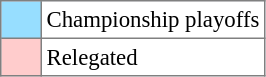<table bgcolor="#f7f8ff" cellpadding="3" cellspacing="0" border="1" style="font-size: 95%; border: gray solid 1px; border-collapse: collapse;text-align:center;">
<tr>
<td style="background: #97DEFF;" width="20"></td>
<td bgcolor="#ffffff" align="left">Championship playoffs</td>
</tr>
<tr>
<td style="background: #FFCCCC" width="20"></td>
<td bgcolor="#ffffff" align="left">Relegated</td>
</tr>
</table>
